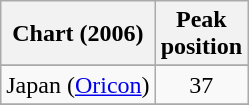<table class="wikitable sortable">
<tr>
<th>Chart (2006)</th>
<th>Peak<br>position</th>
</tr>
<tr>
</tr>
<tr>
<td align="left">Japan (<a href='#'>Oricon</a>)</td>
<td align="center">37</td>
</tr>
<tr>
</tr>
<tr>
</tr>
</table>
